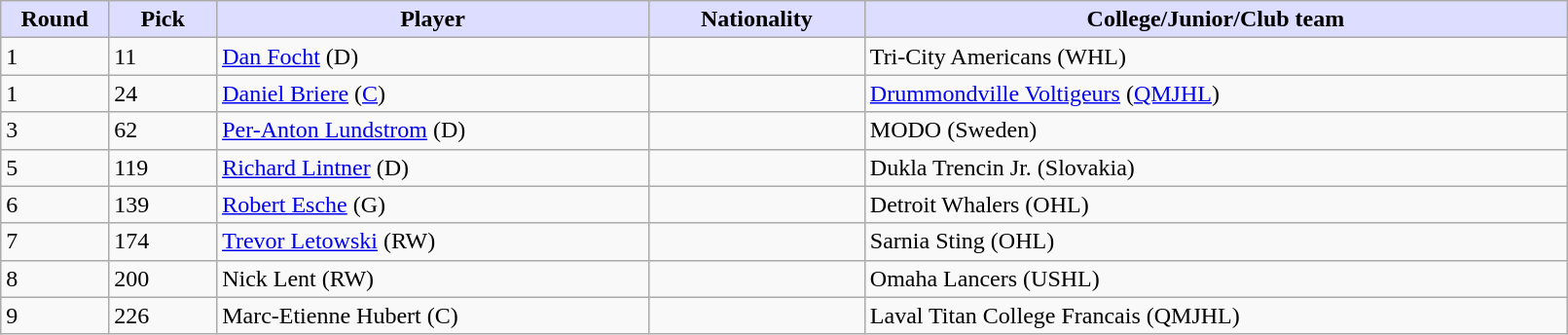<table class="wikitable">
<tr>
<th style="background:#ddf; width:5%;">Round</th>
<th style="background:#ddf; width:5%;">Pick</th>
<th style="background:#ddf; width:20%;">Player</th>
<th style="background:#ddf; width:10%;">Nationality</th>
<th style="background:#ddf; width:32.5%;">College/Junior/Club team</th>
</tr>
<tr>
<td>1</td>
<td>11</td>
<td><a href='#'>Dan Focht</a> (D)</td>
<td></td>
<td>Tri-City Americans (WHL)</td>
</tr>
<tr>
<td>1</td>
<td>24</td>
<td><a href='#'>Daniel Briere</a> (<a href='#'>C</a>)</td>
<td></td>
<td><a href='#'>Drummondville Voltigeurs</a> (<a href='#'>QMJHL</a>)</td>
</tr>
<tr>
<td>3</td>
<td>62</td>
<td><a href='#'>Per-Anton Lundstrom</a> (D)</td>
<td></td>
<td>MODO (Sweden)</td>
</tr>
<tr>
<td>5</td>
<td>119</td>
<td><a href='#'>Richard Lintner</a> (D)</td>
<td></td>
<td>Dukla Trencin Jr. (Slovakia)</td>
</tr>
<tr>
<td>6</td>
<td>139</td>
<td><a href='#'>Robert Esche</a> (G)</td>
<td></td>
<td>Detroit Whalers (OHL)</td>
</tr>
<tr>
<td>7</td>
<td>174</td>
<td><a href='#'>Trevor Letowski</a> (RW)</td>
<td></td>
<td>Sarnia Sting (OHL)</td>
</tr>
<tr>
<td>8</td>
<td>200</td>
<td>Nick Lent (RW)</td>
<td></td>
<td>Omaha Lancers (USHL)</td>
</tr>
<tr>
<td>9</td>
<td>226</td>
<td>Marc-Etienne Hubert (C)</td>
<td></td>
<td>Laval Titan College Francais (QMJHL)</td>
</tr>
</table>
